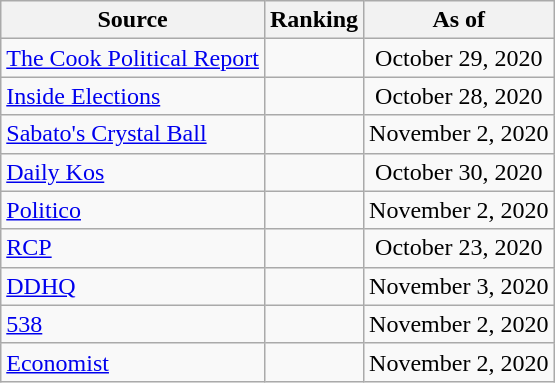<table class="wikitable" style="text-align:center">
<tr>
<th>Source</th>
<th>Ranking</th>
<th>As of</th>
</tr>
<tr>
<td align=left><a href='#'>The Cook Political Report</a></td>
<td></td>
<td>October 29, 2020</td>
</tr>
<tr>
<td align=left><a href='#'>Inside Elections</a></td>
<td></td>
<td>October 28, 2020</td>
</tr>
<tr>
<td align=left><a href='#'>Sabato's Crystal Ball</a></td>
<td></td>
<td>November 2, 2020</td>
</tr>
<tr>
<td align="left"><a href='#'>Daily Kos</a></td>
<td></td>
<td>October 30, 2020</td>
</tr>
<tr>
<td align="left"><a href='#'>Politico</a></td>
<td></td>
<td>November 2, 2020</td>
</tr>
<tr>
<td align="left"><a href='#'>RCP</a></td>
<td></td>
<td>October 23, 2020</td>
</tr>
<tr>
<td align="left"><a href='#'>DDHQ</a></td>
<td></td>
<td>November 3, 2020</td>
</tr>
<tr>
<td align="left"><a href='#'>538</a></td>
<td></td>
<td>November 2, 2020</td>
</tr>
<tr>
<td align="left"><a href='#'>Economist</a></td>
<td></td>
<td>November 2, 2020</td>
</tr>
</table>
